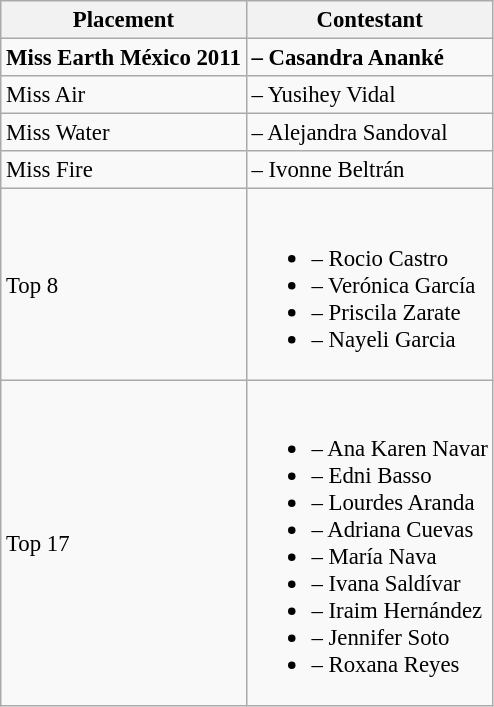<table class="wikitable" style="font-size: 95%;">
<tr>
<th>Placement</th>
<th>Contestant</th>
</tr>
<tr>
<td><strong>Miss Earth México 2011</strong></td>
<td><strong> – Casandra Ananké</strong></td>
</tr>
<tr>
<td>Miss Air</td>
<td> – Yusihey Vidal</td>
</tr>
<tr>
<td>Miss Water</td>
<td> – Alejandra Sandoval</td>
</tr>
<tr>
<td>Miss Fire</td>
<td> – Ivonne Beltrán</td>
</tr>
<tr>
<td>Top 8</td>
<td><br><ul><li> – Rocio Castro</li><li> – Verónica García</li><li> – Priscila Zarate</li><li> – Nayeli Garcia</li></ul></td>
</tr>
<tr>
<td>Top 17</td>
<td><br><ul><li> – Ana Karen Navar</li><li> – Edni Basso</li><li> – Lourdes Aranda</li><li> – Adriana Cuevas</li><li> – María Nava</li><li> – Ivana Saldívar</li><li> – Iraim Hernández</li><li> – Jennifer Soto</li><li> – Roxana Reyes</li></ul></td>
</tr>
</table>
